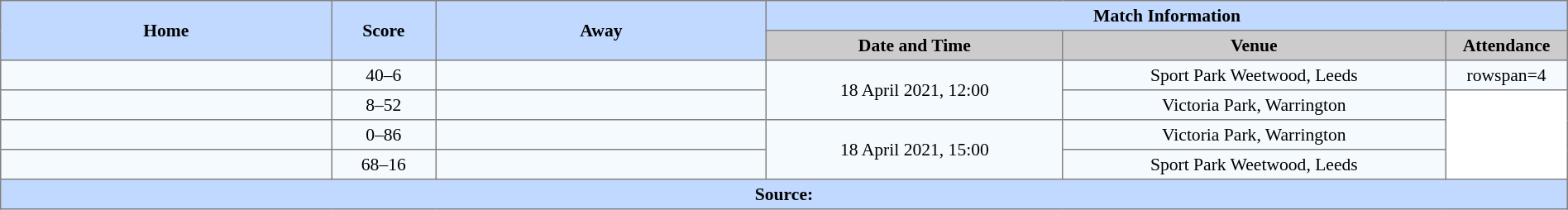<table border=1 style="border-collapse:collapse; font-size:90%; text-align:center;" cellpadding=3 cellspacing=0 width=100%>
<tr style="background:#C1D8ff;">
<th scope="col" rowspan=2 width=19%>Home</th>
<th scope="col" rowspan=2 width=6%>Score</th>
<th scope="col" rowspan=2 width=19%>Away</th>
<th colspan=4>Match Information</th>
</tr>
<tr style="background:#CCCCCC;">
<th scope="col" width=17%>Date and Time</th>
<th scope="col" width=22%>Venue</th>
<th scope="col" width=7%>Attendance</th>
</tr>
<tr style="background:#F5FAFF;">
<td></td>
<td>40–6</td>
<td></td>
<td Rowspan=2>18 April 2021, 12:00</td>
<td>Sport Park Weetwood, Leeds</td>
<td>rowspan=4</td>
</tr>
<tr style="background:#F5FAFF;">
<td></td>
<td>8–52</td>
<td></td>
<td>Victoria Park, Warrington</td>
</tr>
<tr style="background:#F5FAFF;">
<td></td>
<td>0–86</td>
<td></td>
<td Rowspan=2>18 April 2021, 15:00</td>
<td>Victoria Park, Warrington</td>
</tr>
<tr style="background:#F5FAFF;">
<td></td>
<td>68–16</td>
<td></td>
<td>Sport Park Weetwood, Leeds</td>
</tr>
<tr style="background:#c1d8ff;">
<th colspan=7>Source:</th>
</tr>
</table>
